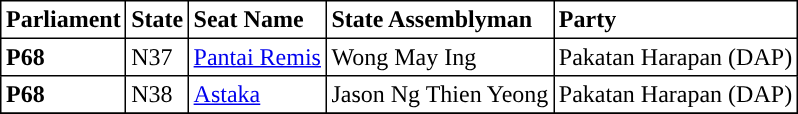<table class="toccolours sortable" border="1" cellpadding="3" style="border-collapse:collapse; text-align: left;">
<tr>
<th align="center">Parliament</th>
<th>State</th>
<th>Seat Name</th>
<th>State Assemblyman</th>
<th>Party</th>
</tr>
<tr>
<th align="left">P68</th>
<td>N37</td>
<td><a href='#'>Pantai Remis</a></td>
<td>Wong May Ing</td>
<td>Pakatan Harapan (DAP)</td>
</tr>
<tr>
<th align="left">P68</th>
<td>N38</td>
<td><a href='#'>Astaka</a></td>
<td>Jason Ng Thien Yeong</td>
<td>Pakatan Harapan (DAP)</td>
</tr>
<tr>
</tr>
</table>
